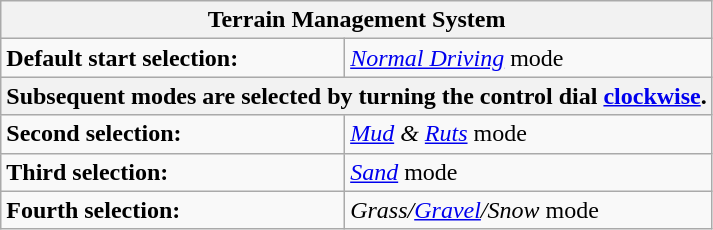<table class="wikitable">
<tr>
<th colspan=2>Terrain Management System</th>
</tr>
<tr>
<td><strong>Default start selection:</strong></td>
<td><em><a href='#'>Normal Driving</a></em> mode</td>
</tr>
<tr>
<th colspan=2>Subsequent modes are selected by turning the control dial <a href='#'>clockwise</a>.</th>
</tr>
<tr>
<td><strong>Second selection:</strong></td>
<td><em><a href='#'>Mud</a> & <a href='#'>Ruts</a></em> mode</td>
</tr>
<tr>
<td><strong>Third selection:</strong></td>
<td><em><a href='#'>Sand</a></em> mode</td>
</tr>
<tr>
<td><strong>Fourth selection:</strong></td>
<td><em>Grass/<a href='#'>Gravel</a>/Snow</em> mode</td>
</tr>
</table>
